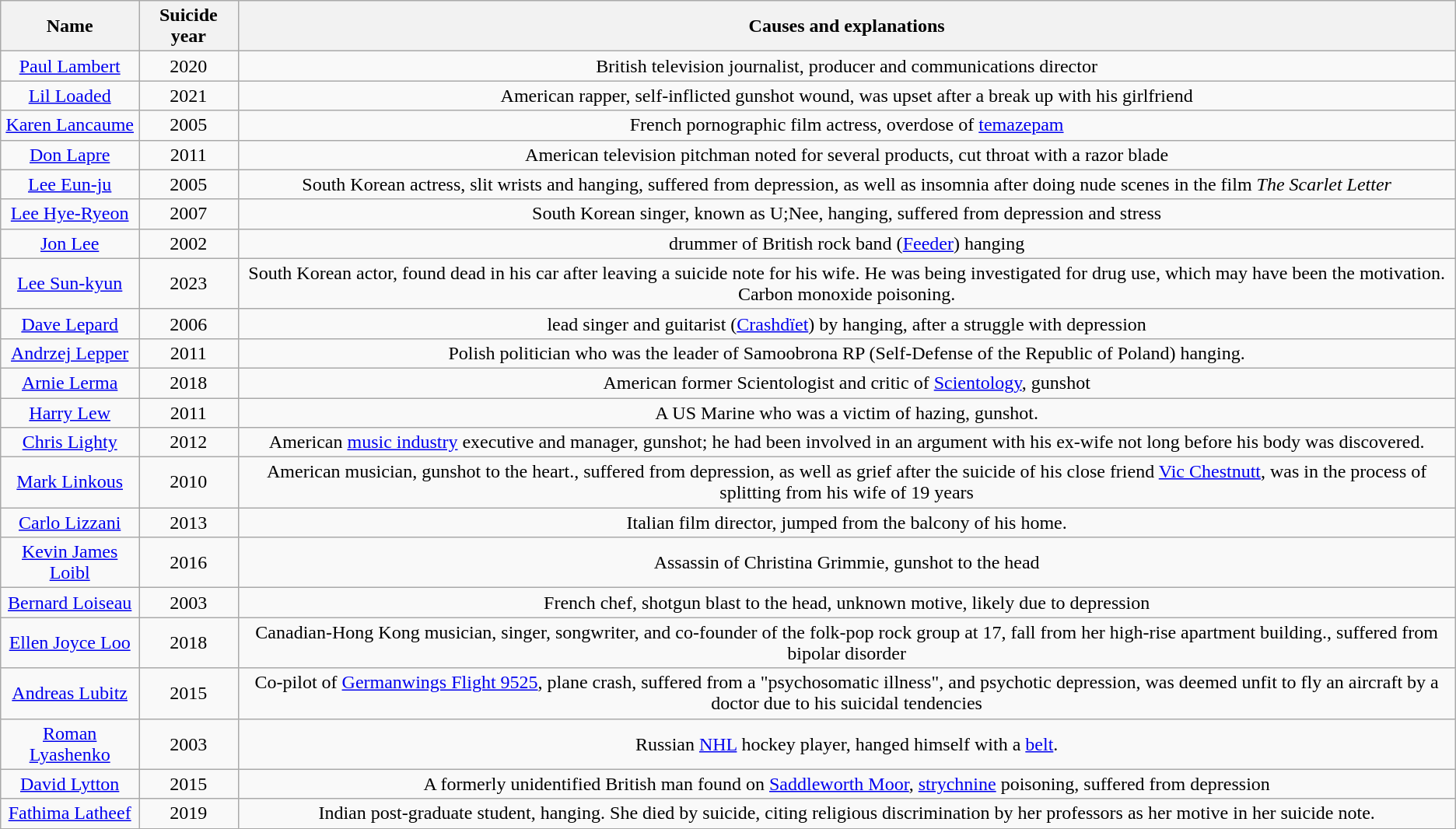<table class="wikitable sortable" style="text-align: center;">
<tr>
<th>Name</th>
<th>Suicide year</th>
<th>Causes and explanations</th>
</tr>
<tr>
<td><a href='#'>Paul Lambert</a></td>
<td>2020</td>
<td>British television journalist, producer and communications director</td>
</tr>
<tr>
<td><a href='#'>Lil Loaded</a></td>
<td>2021</td>
<td>American rapper, self-inflicted gunshot wound, was upset after a break up with his girlfriend</td>
</tr>
<tr>
<td><a href='#'>Karen Lancaume</a></td>
<td>2005</td>
<td>French pornographic film actress, overdose of <a href='#'>temazepam</a></td>
</tr>
<tr>
<td><a href='#'>Don Lapre</a></td>
<td>2011</td>
<td>American television pitchman noted for several products, cut throat with a razor blade</td>
</tr>
<tr>
<td><a href='#'>Lee Eun-ju</a></td>
<td>2005</td>
<td>South Korean actress, slit wrists and hanging, suffered from depression, as well as insomnia after doing nude scenes in the film <em>The Scarlet Letter</em></td>
</tr>
<tr>
<td><a href='#'>Lee Hye-Ryeon</a></td>
<td>2007</td>
<td>South Korean singer, known as U;Nee, hanging, suffered from depression and stress</td>
</tr>
<tr>
<td><a href='#'>Jon Lee</a></td>
<td>2002</td>
<td>drummer of British rock band (<a href='#'>Feeder</a>)  hanging</td>
</tr>
<tr>
<td><a href='#'>Lee Sun-kyun</a></td>
<td>2023</td>
<td>South Korean actor, found dead in his car after leaving a suicide note for his wife. He was being investigated for drug use, which may have been the motivation. Carbon monoxide poisoning.</td>
</tr>
<tr>
<td><a href='#'>Dave Lepard</a></td>
<td>2006</td>
<td>lead singer and guitarist (<a href='#'>Crashdïet</a>) by hanging, after a struggle with depression</td>
</tr>
<tr>
<td><a href='#'>Andrzej Lepper</a></td>
<td>2011</td>
<td>Polish politician who was the leader of Samoobrona RP (Self-Defense of the Republic of Poland)  hanging.</td>
</tr>
<tr>
<td><a href='#'>Arnie Lerma</a></td>
<td>2018</td>
<td>American former Scientologist and critic of <a href='#'>Scientology</a>, gunshot</td>
</tr>
<tr>
<td><a href='#'>Harry Lew</a></td>
<td>2011</td>
<td>A US Marine who was a victim of hazing, gunshot.</td>
</tr>
<tr>
<td><a href='#'>Chris Lighty</a></td>
<td>2012</td>
<td>American <a href='#'>music industry</a> executive and manager, gunshot; he had been involved in an argument with his ex-wife not long before his body was discovered.</td>
</tr>
<tr>
<td><a href='#'>Mark Linkous</a></td>
<td>2010</td>
<td>American musician, gunshot to the heart., suffered from depression, as well as grief after the suicide of his close friend <a href='#'>Vic Chestnutt</a>, was in the process of splitting from his wife of 19 years</td>
</tr>
<tr>
<td><a href='#'>Carlo Lizzani</a></td>
<td>2013</td>
<td>Italian film director, jumped from the balcony of his home.</td>
</tr>
<tr>
<td><a href='#'>Kevin James Loibl</a></td>
<td>2016</td>
<td>Assassin of Christina Grimmie, gunshot to the head</td>
</tr>
<tr>
<td><a href='#'>Bernard Loiseau</a></td>
<td>2003</td>
<td>French chef, shotgun blast to the head, unknown motive, likely due to depression</td>
</tr>
<tr>
<td><a href='#'>Ellen Joyce Loo</a></td>
<td>2018</td>
<td>Canadian-Hong Kong musician, singer, songwriter, and co-founder of the folk-pop rock group at 17, fall from her high-rise apartment building., suffered from bipolar disorder</td>
</tr>
<tr>
<td><a href='#'>Andreas Lubitz</a></td>
<td>2015</td>
<td>Co-pilot of <a href='#'>Germanwings Flight 9525</a>, plane crash, suffered from a "psychosomatic illness", and psychotic depression, was deemed unfit to fly an aircraft by a doctor due to his suicidal tendencies</td>
</tr>
<tr>
<td><a href='#'>Roman Lyashenko</a></td>
<td>2003</td>
<td>Russian <a href='#'>NHL</a> hockey player, hanged himself with a <a href='#'>belt</a>.</td>
</tr>
<tr>
<td><a href='#'>David Lytton</a></td>
<td>2015</td>
<td>A formerly unidentified British man found on <a href='#'>Saddleworth Moor</a>, <a href='#'>strychnine</a> poisoning, suffered from depression</td>
</tr>
<tr>
<td><a href='#'>Fathima Latheef</a></td>
<td>2019</td>
<td>Indian post-graduate student, hanging. She died by suicide, citing religious discrimination by her professors as her motive in her suicide note.</td>
</tr>
</table>
